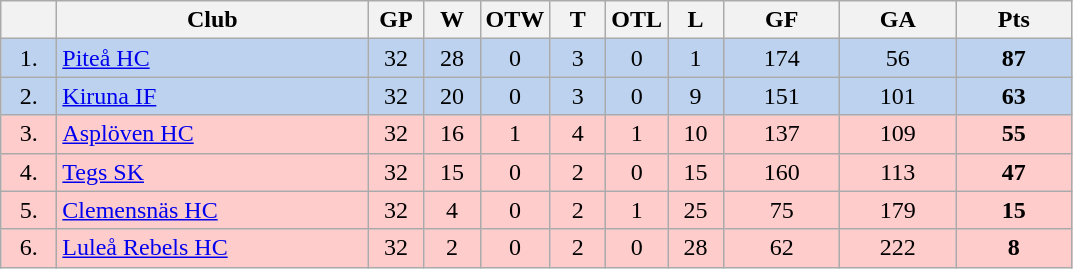<table class="wikitable">
<tr>
<th width="30"></th>
<th width="200">Club</th>
<th width="30">GP</th>
<th width="30">W</th>
<th width="30">OTW</th>
<th width="30">T</th>
<th width="30">OTL</th>
<th width="30">L</th>
<th width="70">GF</th>
<th width="70">GA</th>
<th width="70">Pts</th>
</tr>
<tr bgcolor="#BCD2EE" align="center">
<td>1.</td>
<td align="left"><a href='#'>Piteå HC</a></td>
<td>32</td>
<td>28</td>
<td>0</td>
<td>3</td>
<td>0</td>
<td>1</td>
<td>174</td>
<td>56</td>
<td><strong>87</strong></td>
</tr>
<tr bgcolor="#BCD2EE" align="center">
<td>2.</td>
<td align="left"><a href='#'>Kiruna IF</a></td>
<td>32</td>
<td>20</td>
<td>0</td>
<td>3</td>
<td>0</td>
<td>9</td>
<td>151</td>
<td>101</td>
<td><strong>63</strong></td>
</tr>
<tr bgcolor="#FFCCCC" align="center">
<td>3.</td>
<td align="left"><a href='#'>Asplöven HC</a></td>
<td>32</td>
<td>16</td>
<td>1</td>
<td>4</td>
<td>1</td>
<td>10</td>
<td>137</td>
<td>109</td>
<td><strong>55</strong></td>
</tr>
<tr bgcolor="#FFCCCC" align="center">
<td>4.</td>
<td align="left"><a href='#'>Tegs SK</a></td>
<td>32</td>
<td>15</td>
<td>0</td>
<td>2</td>
<td>0</td>
<td>15</td>
<td>160</td>
<td>113</td>
<td><strong>47</strong></td>
</tr>
<tr bgcolor="#FFCCCC" align="center">
<td>5.</td>
<td align="left"><a href='#'>Clemensnäs HC</a></td>
<td>32</td>
<td>4</td>
<td>0</td>
<td>2</td>
<td>1</td>
<td>25</td>
<td>75</td>
<td>179</td>
<td><strong>15</strong></td>
</tr>
<tr bgcolor="#FFCCCC" align="center">
<td>6.</td>
<td align="left"><a href='#'>Luleå Rebels HC</a></td>
<td>32</td>
<td>2</td>
<td>0</td>
<td>2</td>
<td>0</td>
<td>28</td>
<td>62</td>
<td>222</td>
<td><strong>8</strong></td>
</tr>
</table>
